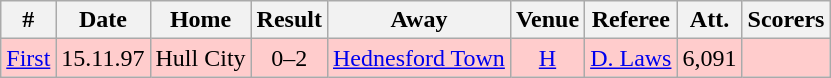<table class="wikitable " style="font-size:100%; text-align:center">
<tr>
<th>#</th>
<th>Date</th>
<th>Home</th>
<th>Result</th>
<th>Away</th>
<th>Venue</th>
<th>Referee</th>
<th>Att.</th>
<th>Scorers</th>
</tr>
<tr style="background: #FFCCCC;">
<td><a href='#'>First</a></td>
<td>15.11.97</td>
<td>Hull City</td>
<td>0–2</td>
<td><a href='#'>Hednesford Town</a></td>
<td><a href='#'>H</a></td>
<td><a href='#'>D. Laws</a></td>
<td>6,091</td>
<td></td>
</tr>
</table>
